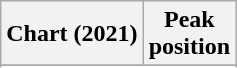<table class="wikitable sortable plainrowheaders" style="text-align:center">
<tr>
<th scope="col">Chart (2021)</th>
<th scope="col">Peak<br>position</th>
</tr>
<tr>
</tr>
<tr>
</tr>
<tr>
</tr>
<tr>
</tr>
<tr>
</tr>
<tr>
</tr>
<tr>
</tr>
<tr>
</tr>
</table>
